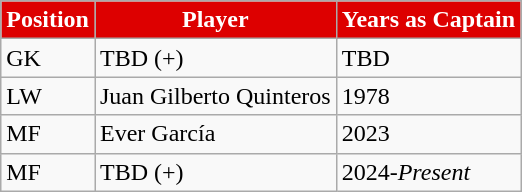<table class="wikitable sortable">
<tr>
<th style="background:#d00; color:#fff;" scope="col">Position</th>
<th style="background:#d00; color:#fff;" scope="col">Player</th>
<th style="background:#d00; color:#fff;" scope="col">Years as Captain</th>
</tr>
<tr>
<td>GK</td>
<td> TBD (+)</td>
<td>TBD</td>
</tr>
<tr>
<td>LW</td>
<td> Juan Gilberto Quinteros</td>
<td>1978</td>
</tr>
<tr>
<td>MF</td>
<td> Ever García</td>
<td>2023</td>
</tr>
<tr>
<td>MF</td>
<td> TBD (+)</td>
<td>2024-<em>Present</em></td>
</tr>
</table>
